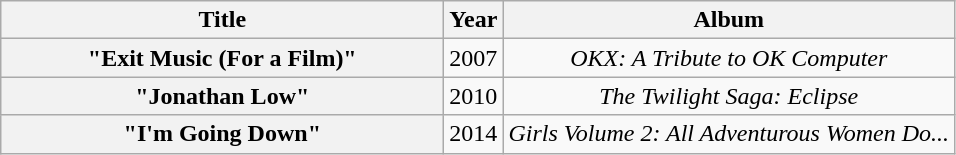<table class="wikitable plainrowheaders" style="text-align:center;" border="1">
<tr>
<th scope="col" style="width:18em;">Title</th>
<th scope="col">Year</th>
<th scope="col">Album</th>
</tr>
<tr>
<th scope="row">"Exit Music (For a Film)"</th>
<td>2007</td>
<td><em>OKX: A Tribute to OK Computer</em></td>
</tr>
<tr>
<th scope="row">"Jonathan Low"</th>
<td>2010</td>
<td><em>The Twilight Saga: Eclipse</em></td>
</tr>
<tr>
<th scope="row">"I'm Going Down"</th>
<td>2014</td>
<td><em>Girls Volume 2: All Adventurous Women Do...</em><br></td>
</tr>
</table>
